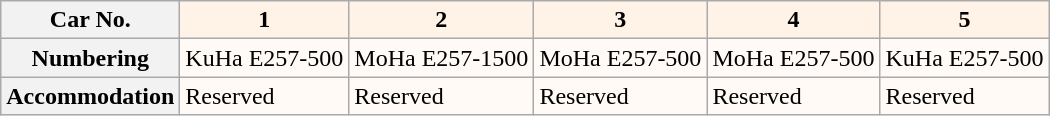<table class="wikitable">
<tr>
<th>Car No.</th>
<th style="background: #FFF2E6">1</th>
<th style="background: #FFF2E6">2</th>
<th style="background: #FFF2E6">3</th>
<th style="background: #FFF2E6">4</th>
<th style="background: #FFF2E6">5</th>
</tr>
<tr>
<th>Numbering</th>
<td style="background: #FFFAF5">KuHa E257-500</td>
<td style="background: #FFFAF5">MoHa E257-1500</td>
<td style="background: #FFFAF5">MoHa E257-500</td>
<td style="background: #FFFAF5">MoHa E257-500</td>
<td style="background: #FFFAF5">KuHa E257-500</td>
</tr>
<tr>
<th>Accommodation</th>
<td style="background: #FFFAF5">Reserved</td>
<td style="background: #FFFAF5">Reserved</td>
<td style="background: #FFFAF5">Reserved</td>
<td style="background: #FFFAF5">Reserved</td>
<td style="background: #FFFAF5">Reserved</td>
</tr>
</table>
